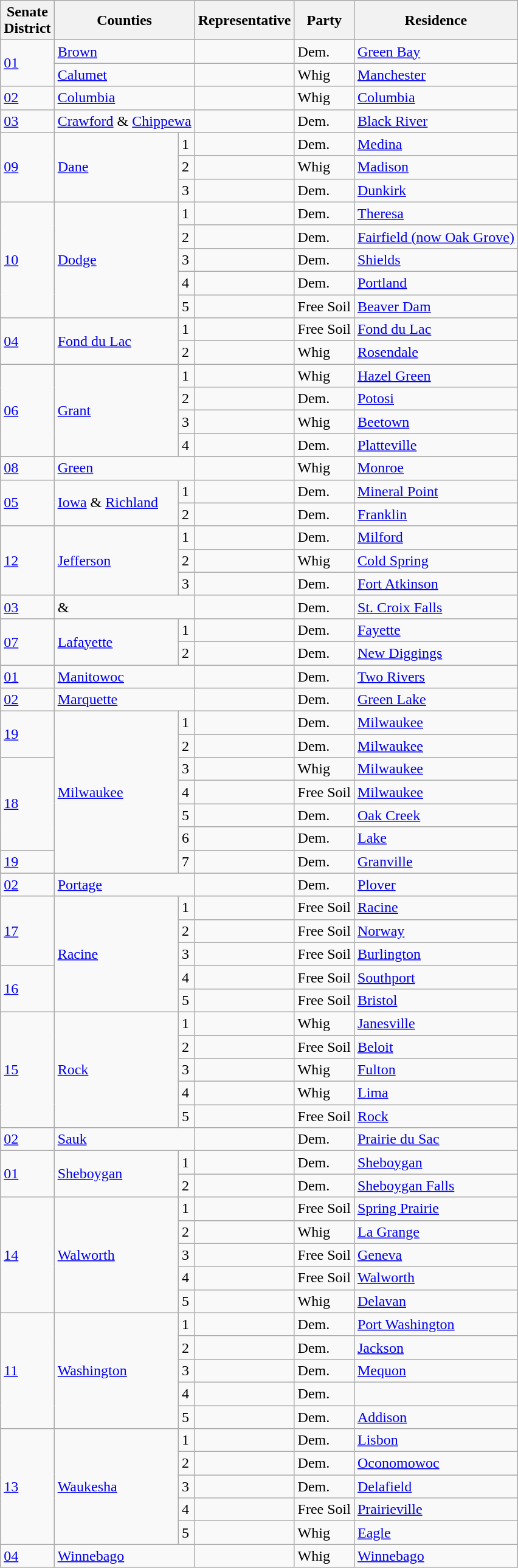<table class="wikitable sortable">
<tr>
<th>Senate<br>District</th>
<th colspan="2">Counties</th>
<th>Representative</th>
<th>Party</th>
<th>Residence</th>
</tr>
<tr>
<td rowspan="2"><a href='#'>01</a></td>
<td colspan="2"><a href='#'>Brown</a></td>
<td></td>
<td>Dem.</td>
<td><a href='#'>Green Bay</a></td>
</tr>
<tr>
<td colspan="2"><a href='#'>Calumet</a></td>
<td></td>
<td>Whig</td>
<td><a href='#'>Manchester</a></td>
</tr>
<tr>
<td><a href='#'>02</a></td>
<td colspan="2"><a href='#'>Columbia</a></td>
<td></td>
<td>Whig</td>
<td><a href='#'>Columbia</a></td>
</tr>
<tr>
<td><a href='#'>03</a></td>
<td colspan="2"><a href='#'>Crawford</a> & <a href='#'>Chippewa</a></td>
<td></td>
<td>Dem.</td>
<td><a href='#'>Black River</a></td>
</tr>
<tr>
<td rowspan="3"><a href='#'>09</a></td>
<td rowspan="3"><a href='#'>Dane</a></td>
<td>1</td>
<td></td>
<td>Dem.</td>
<td><a href='#'>Medina</a></td>
</tr>
<tr>
<td>2</td>
<td></td>
<td>Whig</td>
<td><a href='#'>Madison</a></td>
</tr>
<tr>
<td>3</td>
<td></td>
<td>Dem.</td>
<td><a href='#'>Dunkirk</a></td>
</tr>
<tr>
<td rowspan="5"><a href='#'>10</a></td>
<td rowspan="5"><a href='#'>Dodge</a></td>
<td>1</td>
<td></td>
<td>Dem.</td>
<td><a href='#'>Theresa</a></td>
</tr>
<tr>
<td>2</td>
<td></td>
<td>Dem.</td>
<td><a href='#'>Fairfield (now Oak Grove)</a></td>
</tr>
<tr>
<td>3</td>
<td></td>
<td>Dem.</td>
<td><a href='#'>Shields</a></td>
</tr>
<tr>
<td>4</td>
<td></td>
<td>Dem.</td>
<td><a href='#'>Portland</a></td>
</tr>
<tr>
<td>5</td>
<td></td>
<td>Free Soil</td>
<td><a href='#'>Beaver Dam</a></td>
</tr>
<tr>
<td rowspan="2"><a href='#'>04</a></td>
<td rowspan="2"><a href='#'>Fond du Lac</a></td>
<td>1</td>
<td></td>
<td>Free Soil</td>
<td><a href='#'>Fond du Lac</a></td>
</tr>
<tr>
<td>2</td>
<td></td>
<td>Whig</td>
<td><a href='#'>Rosendale</a></td>
</tr>
<tr>
<td rowspan="4"><a href='#'>06</a></td>
<td rowspan="4"><a href='#'>Grant</a></td>
<td>1</td>
<td></td>
<td>Whig</td>
<td><a href='#'>Hazel Green</a></td>
</tr>
<tr>
<td>2</td>
<td></td>
<td>Dem.</td>
<td><a href='#'>Potosi</a></td>
</tr>
<tr>
<td>3</td>
<td></td>
<td>Whig</td>
<td><a href='#'>Beetown</a></td>
</tr>
<tr>
<td>4</td>
<td></td>
<td>Dem.</td>
<td><a href='#'>Platteville</a></td>
</tr>
<tr>
<td><a href='#'>08</a></td>
<td colspan="2"><a href='#'>Green</a></td>
<td></td>
<td>Whig</td>
<td><a href='#'>Monroe</a></td>
</tr>
<tr>
<td rowspan="2"><a href='#'>05</a></td>
<td rowspan="2"><a href='#'>Iowa</a> & <a href='#'>Richland</a></td>
<td>1</td>
<td></td>
<td>Dem.</td>
<td><a href='#'>Mineral Point</a></td>
</tr>
<tr>
<td>2</td>
<td></td>
<td>Dem.</td>
<td><a href='#'>Franklin</a></td>
</tr>
<tr>
<td rowspan="3"><a href='#'>12</a></td>
<td rowspan="3"><a href='#'>Jefferson</a></td>
<td>1</td>
<td></td>
<td>Dem.</td>
<td><a href='#'>Milford</a></td>
</tr>
<tr>
<td>2</td>
<td></td>
<td>Whig</td>
<td><a href='#'>Cold Spring</a></td>
</tr>
<tr>
<td>3</td>
<td></td>
<td>Dem.</td>
<td><a href='#'>Fort Atkinson</a></td>
</tr>
<tr>
<td><a href='#'>03</a></td>
<td colspan="2"> & </td>
<td></td>
<td>Dem.</td>
<td><a href='#'>St. Croix Falls</a></td>
</tr>
<tr>
<td rowspan="2"><a href='#'>07</a></td>
<td rowspan="2"><a href='#'>Lafayette</a></td>
<td>1</td>
<td></td>
<td>Dem.</td>
<td><a href='#'>Fayette</a></td>
</tr>
<tr>
<td>2</td>
<td></td>
<td>Dem.</td>
<td><a href='#'>New Diggings</a></td>
</tr>
<tr>
<td><a href='#'>01</a></td>
<td colspan="2"><a href='#'>Manitowoc</a></td>
<td></td>
<td>Dem.</td>
<td><a href='#'>Two Rivers</a></td>
</tr>
<tr>
<td><a href='#'>02</a></td>
<td colspan="2"><a href='#'>Marquette</a></td>
<td></td>
<td>Dem.</td>
<td><a href='#'>Green Lake</a></td>
</tr>
<tr>
<td rowspan="2"><a href='#'>19</a></td>
<td rowspan="7"><a href='#'>Milwaukee</a></td>
<td>1</td>
<td></td>
<td>Dem.</td>
<td><a href='#'>Milwaukee</a></td>
</tr>
<tr>
<td>2</td>
<td></td>
<td>Dem.</td>
<td><a href='#'>Milwaukee</a></td>
</tr>
<tr>
<td rowspan="4"><a href='#'>18</a></td>
<td>3</td>
<td></td>
<td>Whig</td>
<td><a href='#'>Milwaukee</a></td>
</tr>
<tr>
<td>4</td>
<td></td>
<td>Free Soil</td>
<td><a href='#'>Milwaukee</a></td>
</tr>
<tr>
<td>5</td>
<td></td>
<td>Dem.</td>
<td><a href='#'>Oak Creek</a></td>
</tr>
<tr>
<td>6</td>
<td></td>
<td>Dem.</td>
<td><a href='#'>Lake</a></td>
</tr>
<tr>
<td><a href='#'>19</a></td>
<td>7</td>
<td></td>
<td>Dem.</td>
<td><a href='#'>Granville</a></td>
</tr>
<tr>
<td><a href='#'>02</a></td>
<td colspan="2"><a href='#'>Portage</a></td>
<td></td>
<td>Dem.</td>
<td><a href='#'>Plover</a></td>
</tr>
<tr>
<td rowspan="3"><a href='#'>17</a></td>
<td rowspan="5"><a href='#'>Racine</a></td>
<td>1</td>
<td></td>
<td>Free Soil</td>
<td><a href='#'>Racine</a></td>
</tr>
<tr>
<td>2</td>
<td></td>
<td>Free Soil</td>
<td><a href='#'>Norway</a></td>
</tr>
<tr>
<td>3</td>
<td></td>
<td>Free Soil</td>
<td><a href='#'>Burlington</a></td>
</tr>
<tr>
<td rowspan="2"><a href='#'>16</a></td>
<td>4</td>
<td></td>
<td>Free Soil</td>
<td><a href='#'>Southport</a></td>
</tr>
<tr>
<td>5</td>
<td></td>
<td>Free Soil</td>
<td><a href='#'>Bristol</a></td>
</tr>
<tr>
<td rowspan="5"><a href='#'>15</a></td>
<td rowspan="5"><a href='#'>Rock</a></td>
<td>1</td>
<td></td>
<td>Whig</td>
<td><a href='#'>Janesville</a></td>
</tr>
<tr>
<td>2</td>
<td></td>
<td>Free Soil</td>
<td><a href='#'>Beloit</a></td>
</tr>
<tr>
<td>3</td>
<td></td>
<td>Whig</td>
<td><a href='#'>Fulton</a></td>
</tr>
<tr>
<td>4</td>
<td></td>
<td>Whig</td>
<td><a href='#'>Lima</a></td>
</tr>
<tr>
<td>5</td>
<td></td>
<td>Free Soil</td>
<td><a href='#'>Rock</a></td>
</tr>
<tr>
<td><a href='#'>02</a></td>
<td colspan="2"><a href='#'>Sauk</a></td>
<td></td>
<td>Dem.</td>
<td><a href='#'>Prairie du Sac</a></td>
</tr>
<tr>
<td rowspan="2"><a href='#'>01</a></td>
<td rowspan="2"><a href='#'>Sheboygan</a></td>
<td>1</td>
<td></td>
<td>Dem.</td>
<td><a href='#'>Sheboygan</a></td>
</tr>
<tr>
<td>2</td>
<td></td>
<td>Dem.</td>
<td><a href='#'>Sheboygan Falls</a></td>
</tr>
<tr>
<td rowspan="5"><a href='#'>14</a></td>
<td rowspan="5"><a href='#'>Walworth</a></td>
<td>1</td>
<td></td>
<td>Free Soil</td>
<td><a href='#'>Spring Prairie</a></td>
</tr>
<tr>
<td>2</td>
<td></td>
<td>Whig</td>
<td><a href='#'>La Grange</a></td>
</tr>
<tr>
<td>3</td>
<td></td>
<td>Free Soil</td>
<td><a href='#'>Geneva</a></td>
</tr>
<tr>
<td>4</td>
<td></td>
<td>Free Soil</td>
<td><a href='#'>Walworth</a></td>
</tr>
<tr>
<td>5</td>
<td></td>
<td>Whig</td>
<td><a href='#'>Delavan</a></td>
</tr>
<tr>
<td rowspan="5"><a href='#'>11</a></td>
<td rowspan="5"><a href='#'>Washington</a></td>
<td>1</td>
<td></td>
<td>Dem.</td>
<td><a href='#'>Port Washington</a></td>
</tr>
<tr>
<td>2</td>
<td></td>
<td>Dem.</td>
<td><a href='#'>Jackson</a></td>
</tr>
<tr>
<td>3</td>
<td></td>
<td>Dem.</td>
<td><a href='#'>Mequon</a></td>
</tr>
<tr>
<td>4</td>
<td></td>
<td>Dem.</td>
<td></td>
</tr>
<tr>
<td>5</td>
<td></td>
<td>Dem.</td>
<td><a href='#'>Addison</a></td>
</tr>
<tr>
<td rowspan="5"><a href='#'>13</a></td>
<td rowspan="5"><a href='#'>Waukesha</a></td>
<td>1</td>
<td></td>
<td>Dem.</td>
<td><a href='#'>Lisbon</a></td>
</tr>
<tr>
<td>2</td>
<td></td>
<td>Dem.</td>
<td><a href='#'>Oconomowoc</a></td>
</tr>
<tr>
<td>3</td>
<td></td>
<td>Dem.</td>
<td><a href='#'>Delafield</a></td>
</tr>
<tr>
<td>4</td>
<td></td>
<td>Free Soil</td>
<td><a href='#'>Prairieville</a></td>
</tr>
<tr>
<td>5</td>
<td></td>
<td>Whig</td>
<td><a href='#'>Eagle</a></td>
</tr>
<tr>
<td><a href='#'>04</a></td>
<td colspan="2"><a href='#'>Winnebago</a></td>
<td></td>
<td>Whig</td>
<td><a href='#'>Winnebago</a></td>
</tr>
</table>
